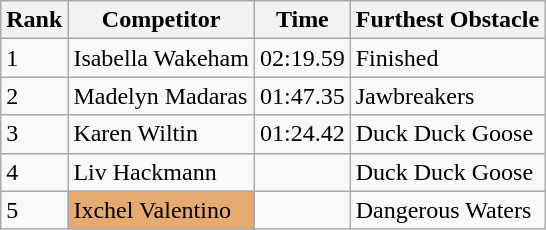<table class="wikitable sortable mw-collapsible" style="display: inline-table;">
<tr>
<th>Rank</th>
<th>Competitor</th>
<th>Time</th>
<th>Furthest Obstacle</th>
</tr>
<tr>
<td>1</td>
<td>Isabella Wakeham</td>
<td>02:19.59</td>
<td>Finished</td>
</tr>
<tr>
<td>2</td>
<td>Madelyn Madaras</td>
<td>01:47.35</td>
<td>Jawbreakers</td>
</tr>
<tr>
<td>3</td>
<td>Karen Wiltin</td>
<td>01:24.42</td>
<td>Duck Duck Goose</td>
</tr>
<tr>
<td>4</td>
<td>Liv Hackmann</td>
<td></td>
<td>Duck Duck Goose</td>
</tr>
<tr>
<td>5</td>
<td style="background-color:#E5AA70">Ixchel Valentino</td>
<td></td>
<td>Dangerous Waters</td>
</tr>
</table>
